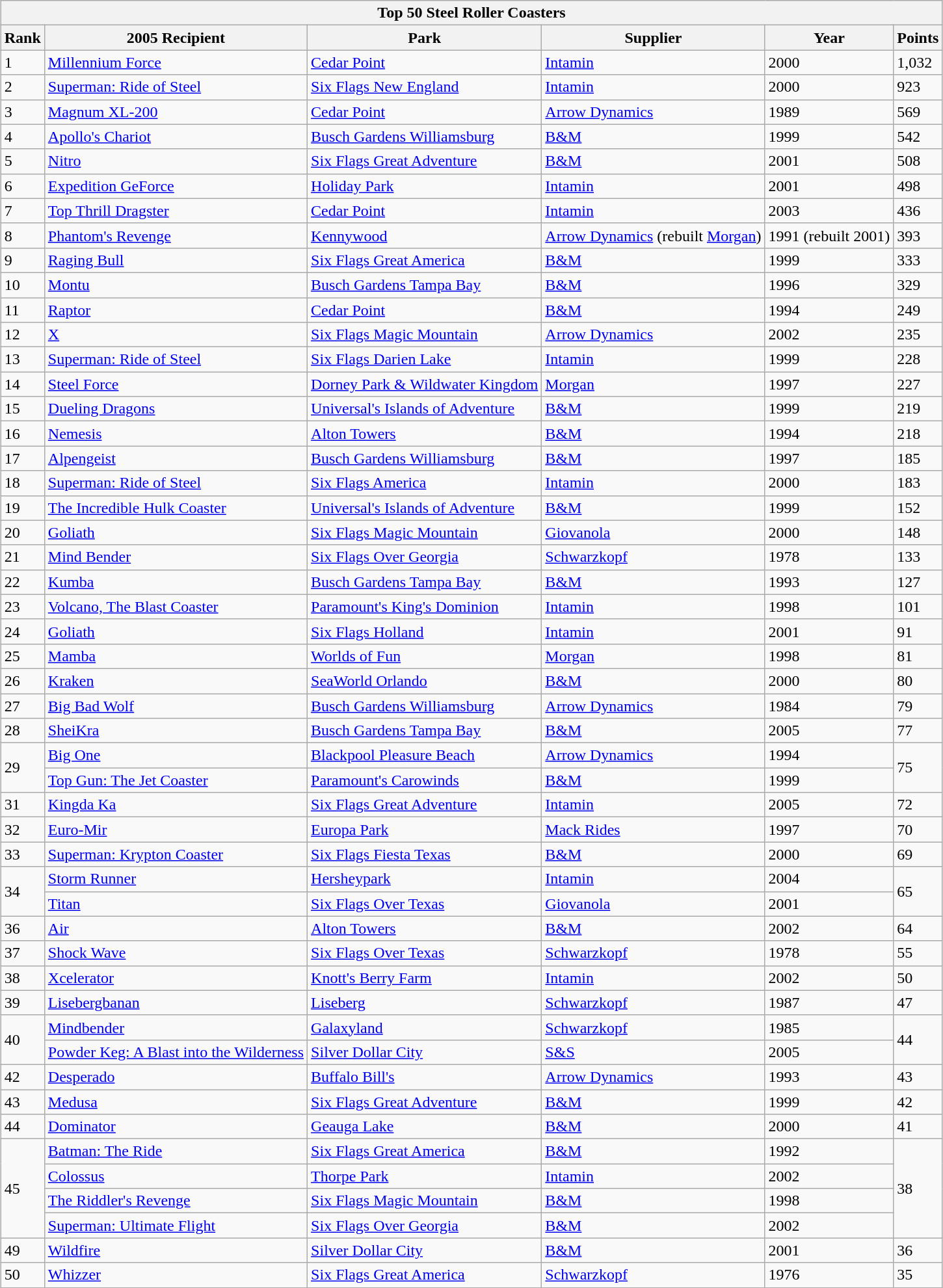<table class="wikitable" style="margin:1em auto;">
<tr>
<th colspan="500"><strong>Top 50 Steel Roller Coasters</strong></th>
</tr>
<tr>
<th>Rank</th>
<th>2005 Recipient</th>
<th>Park</th>
<th>Supplier</th>
<th>Year</th>
<th>Points</th>
</tr>
<tr>
<td>1</td>
<td><a href='#'>Millennium Force</a></td>
<td><a href='#'>Cedar Point</a></td>
<td><a href='#'>Intamin</a></td>
<td>2000</td>
<td>1,032</td>
</tr>
<tr>
<td>2</td>
<td><a href='#'>Superman: Ride of Steel</a></td>
<td><a href='#'>Six Flags New England</a></td>
<td><a href='#'>Intamin</a></td>
<td>2000</td>
<td>923</td>
</tr>
<tr>
<td>3</td>
<td><a href='#'>Magnum XL-200</a></td>
<td><a href='#'>Cedar Point</a></td>
<td><a href='#'>Arrow Dynamics</a></td>
<td>1989</td>
<td>569</td>
</tr>
<tr>
<td>4</td>
<td><a href='#'>Apollo's Chariot</a></td>
<td><a href='#'>Busch Gardens Williamsburg</a></td>
<td><a href='#'>B&M</a></td>
<td>1999</td>
<td>542</td>
</tr>
<tr>
<td>5</td>
<td><a href='#'>Nitro</a></td>
<td><a href='#'>Six Flags Great Adventure</a></td>
<td><a href='#'>B&M</a></td>
<td>2001</td>
<td>508</td>
</tr>
<tr>
<td>6</td>
<td><a href='#'>Expedition GeForce</a></td>
<td><a href='#'>Holiday Park</a></td>
<td><a href='#'>Intamin</a></td>
<td>2001</td>
<td>498</td>
</tr>
<tr>
<td>7</td>
<td><a href='#'>Top Thrill Dragster</a></td>
<td><a href='#'>Cedar Point</a></td>
<td><a href='#'>Intamin</a></td>
<td>2003</td>
<td>436</td>
</tr>
<tr>
<td>8</td>
<td><a href='#'>Phantom's Revenge</a></td>
<td><a href='#'>Kennywood</a></td>
<td><a href='#'>Arrow Dynamics</a> (rebuilt <a href='#'>Morgan</a>)</td>
<td>1991 (rebuilt 2001)</td>
<td>393</td>
</tr>
<tr>
<td>9</td>
<td><a href='#'>Raging Bull</a></td>
<td><a href='#'>Six Flags Great America</a></td>
<td><a href='#'>B&M</a></td>
<td>1999</td>
<td>333</td>
</tr>
<tr>
<td>10</td>
<td><a href='#'>Montu</a></td>
<td><a href='#'>Busch Gardens Tampa Bay</a></td>
<td><a href='#'>B&M</a></td>
<td>1996</td>
<td>329</td>
</tr>
<tr>
<td>11</td>
<td><a href='#'>Raptor</a></td>
<td><a href='#'>Cedar Point</a></td>
<td><a href='#'>B&M</a></td>
<td>1994</td>
<td>249</td>
</tr>
<tr>
<td>12</td>
<td><a href='#'>X</a></td>
<td><a href='#'>Six Flags Magic Mountain</a></td>
<td><a href='#'>Arrow Dynamics</a></td>
<td>2002</td>
<td>235</td>
</tr>
<tr>
<td>13</td>
<td><a href='#'>Superman: Ride of Steel</a></td>
<td><a href='#'>Six Flags Darien Lake</a></td>
<td><a href='#'>Intamin</a></td>
<td>1999</td>
<td>228</td>
</tr>
<tr>
<td>14</td>
<td><a href='#'>Steel Force</a></td>
<td><a href='#'>Dorney Park & Wildwater Kingdom</a></td>
<td><a href='#'>Morgan</a></td>
<td>1997</td>
<td>227</td>
</tr>
<tr>
<td>15</td>
<td><a href='#'>Dueling Dragons</a></td>
<td><a href='#'>Universal's Islands of Adventure</a></td>
<td><a href='#'>B&M</a></td>
<td>1999</td>
<td>219</td>
</tr>
<tr>
<td>16</td>
<td><a href='#'>Nemesis</a></td>
<td><a href='#'>Alton Towers</a></td>
<td><a href='#'>B&M</a></td>
<td>1994</td>
<td>218</td>
</tr>
<tr>
<td>17</td>
<td><a href='#'>Alpengeist</a></td>
<td><a href='#'>Busch Gardens Williamsburg</a></td>
<td><a href='#'>B&M</a></td>
<td>1997</td>
<td>185</td>
</tr>
<tr>
<td>18</td>
<td><a href='#'>Superman: Ride of Steel</a></td>
<td><a href='#'>Six Flags America</a></td>
<td><a href='#'>Intamin</a></td>
<td>2000</td>
<td>183</td>
</tr>
<tr>
<td>19</td>
<td><a href='#'>The Incredible Hulk Coaster</a></td>
<td><a href='#'>Universal's Islands of Adventure</a></td>
<td><a href='#'>B&M</a></td>
<td>1999</td>
<td>152</td>
</tr>
<tr>
<td>20</td>
<td><a href='#'>Goliath</a></td>
<td><a href='#'>Six Flags Magic Mountain</a></td>
<td><a href='#'>Giovanola</a></td>
<td>2000</td>
<td>148</td>
</tr>
<tr>
<td>21</td>
<td><a href='#'>Mind Bender</a></td>
<td><a href='#'>Six Flags Over Georgia</a></td>
<td><a href='#'>Schwarzkopf</a></td>
<td>1978</td>
<td>133</td>
</tr>
<tr>
<td>22</td>
<td><a href='#'>Kumba</a></td>
<td><a href='#'>Busch Gardens Tampa Bay</a></td>
<td><a href='#'>B&M</a></td>
<td>1993</td>
<td>127</td>
</tr>
<tr>
<td>23</td>
<td><a href='#'>Volcano, The Blast Coaster</a></td>
<td><a href='#'>Paramount's King's Dominion</a></td>
<td><a href='#'>Intamin</a></td>
<td>1998</td>
<td>101</td>
</tr>
<tr>
<td>24</td>
<td><a href='#'>Goliath</a></td>
<td><a href='#'>Six Flags Holland</a></td>
<td><a href='#'>Intamin</a></td>
<td>2001</td>
<td>91</td>
</tr>
<tr>
<td>25</td>
<td><a href='#'>Mamba</a></td>
<td><a href='#'>Worlds of Fun</a></td>
<td><a href='#'>Morgan</a></td>
<td>1998</td>
<td>81</td>
</tr>
<tr>
<td>26</td>
<td><a href='#'>Kraken</a></td>
<td><a href='#'>SeaWorld Orlando</a></td>
<td><a href='#'>B&M</a></td>
<td>2000</td>
<td>80</td>
</tr>
<tr>
<td>27</td>
<td><a href='#'>Big Bad Wolf</a></td>
<td><a href='#'>Busch Gardens Williamsburg</a></td>
<td><a href='#'>Arrow Dynamics</a></td>
<td>1984</td>
<td>79</td>
</tr>
<tr>
<td>28</td>
<td><a href='#'>SheiKra</a></td>
<td><a href='#'>Busch Gardens Tampa Bay</a></td>
<td><a href='#'>B&M</a></td>
<td>2005</td>
<td>77</td>
</tr>
<tr>
<td rowspan="2">29</td>
<td><a href='#'>Big One</a></td>
<td><a href='#'>Blackpool Pleasure Beach</a></td>
<td><a href='#'>Arrow Dynamics</a></td>
<td>1994</td>
<td rowspan="2">75</td>
</tr>
<tr>
<td><a href='#'>Top Gun: The Jet Coaster</a></td>
<td><a href='#'>Paramount's Carowinds</a></td>
<td><a href='#'>B&M</a></td>
<td>1999</td>
</tr>
<tr>
<td>31</td>
<td><a href='#'>Kingda Ka</a></td>
<td><a href='#'>Six Flags Great Adventure</a></td>
<td><a href='#'>Intamin</a></td>
<td>2005</td>
<td>72</td>
</tr>
<tr>
<td>32</td>
<td><a href='#'>Euro-Mir</a></td>
<td><a href='#'>Europa Park</a></td>
<td><a href='#'>Mack Rides</a></td>
<td>1997</td>
<td>70</td>
</tr>
<tr>
<td>33</td>
<td><a href='#'>Superman: Krypton Coaster</a></td>
<td><a href='#'>Six Flags Fiesta Texas</a></td>
<td><a href='#'>B&M</a></td>
<td>2000</td>
<td>69</td>
</tr>
<tr>
<td rowspan="2">34</td>
<td><a href='#'>Storm Runner</a></td>
<td><a href='#'>Hersheypark</a></td>
<td><a href='#'>Intamin</a></td>
<td>2004</td>
<td rowspan="2">65</td>
</tr>
<tr>
<td><a href='#'>Titan</a></td>
<td><a href='#'>Six Flags Over Texas</a></td>
<td><a href='#'>Giovanola</a></td>
<td>2001</td>
</tr>
<tr>
<td>36</td>
<td><a href='#'>Air</a></td>
<td><a href='#'>Alton Towers</a></td>
<td><a href='#'>B&M</a></td>
<td>2002</td>
<td>64</td>
</tr>
<tr>
<td>37</td>
<td><a href='#'>Shock Wave</a></td>
<td><a href='#'>Six Flags Over Texas</a></td>
<td><a href='#'>Schwarzkopf</a></td>
<td>1978</td>
<td>55</td>
</tr>
<tr>
<td>38</td>
<td><a href='#'>Xcelerator</a></td>
<td><a href='#'>Knott's Berry Farm</a></td>
<td><a href='#'>Intamin</a></td>
<td>2002</td>
<td>50</td>
</tr>
<tr>
<td>39</td>
<td><a href='#'>Lisebergbanan</a></td>
<td><a href='#'>Liseberg</a></td>
<td><a href='#'>Schwarzkopf</a></td>
<td>1987</td>
<td>47</td>
</tr>
<tr>
<td rowspan="2">40</td>
<td><a href='#'>Mindbender</a></td>
<td><a href='#'>Galaxyland</a></td>
<td><a href='#'>Schwarzkopf</a></td>
<td>1985</td>
<td rowspan="2">44</td>
</tr>
<tr>
<td><a href='#'>Powder Keg: A Blast into the Wilderness</a></td>
<td><a href='#'>Silver Dollar City</a></td>
<td><a href='#'>S&S</a></td>
<td>2005</td>
</tr>
<tr>
<td>42</td>
<td><a href='#'>Desperado</a></td>
<td><a href='#'>Buffalo Bill's</a></td>
<td><a href='#'>Arrow Dynamics</a></td>
<td>1993</td>
<td>43</td>
</tr>
<tr>
<td>43</td>
<td><a href='#'>Medusa</a></td>
<td><a href='#'>Six Flags Great Adventure</a></td>
<td><a href='#'>B&M</a></td>
<td>1999</td>
<td>42</td>
</tr>
<tr>
<td>44</td>
<td><a href='#'>Dominator</a></td>
<td><a href='#'>Geauga Lake</a></td>
<td><a href='#'>B&M</a></td>
<td>2000</td>
<td>41</td>
</tr>
<tr>
<td rowspan="4">45</td>
<td><a href='#'>Batman: The Ride</a></td>
<td><a href='#'>Six Flags Great America</a></td>
<td><a href='#'>B&M</a></td>
<td>1992</td>
<td rowspan="4">38</td>
</tr>
<tr>
<td><a href='#'>Colossus</a></td>
<td><a href='#'>Thorpe Park</a></td>
<td><a href='#'>Intamin</a></td>
<td>2002</td>
</tr>
<tr>
<td><a href='#'>The Riddler's Revenge</a></td>
<td><a href='#'>Six Flags Magic Mountain</a></td>
<td><a href='#'>B&M</a></td>
<td>1998</td>
</tr>
<tr>
<td><a href='#'>Superman: Ultimate Flight</a></td>
<td><a href='#'>Six Flags Over Georgia</a></td>
<td><a href='#'>B&M</a></td>
<td>2002</td>
</tr>
<tr>
<td>49</td>
<td><a href='#'>Wildfire</a></td>
<td><a href='#'>Silver Dollar City</a></td>
<td><a href='#'>B&M</a></td>
<td>2001</td>
<td>36</td>
</tr>
<tr>
<td>50</td>
<td><a href='#'>Whizzer</a></td>
<td><a href='#'>Six Flags Great America</a></td>
<td><a href='#'>Schwarzkopf</a></td>
<td>1976</td>
<td>35</td>
</tr>
</table>
